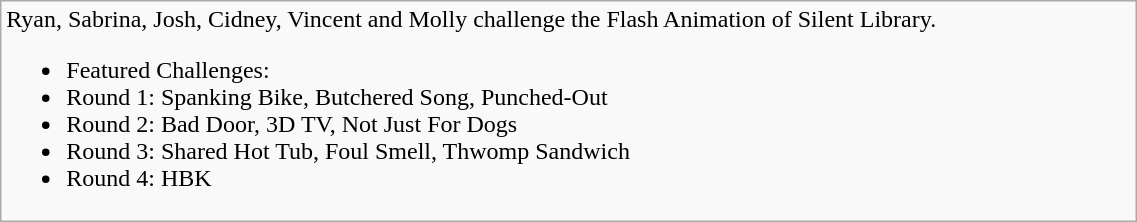<table class="wikitable" width="60%">
<tr>
<td colspan="3">Ryan, Sabrina, Josh, Cidney, Vincent and Molly challenge the Flash Animation of Silent Library.<br><ul><li>Featured Challenges:</li><li>Round 1: Spanking Bike, Butchered Song, Punched-Out</li><li>Round 2: Bad Door, 3D TV, Not Just For Dogs</li><li>Round 3: Shared Hot Tub, Foul Smell, Thwomp Sandwich</li><li>Round 4: HBK</li></ul></td>
</tr>
</table>
